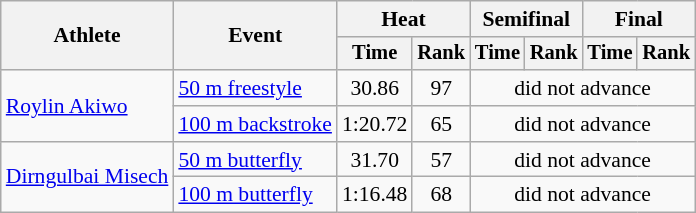<table class=wikitable style="font-size:90%">
<tr>
<th rowspan="2">Athlete</th>
<th rowspan="2">Event</th>
<th colspan="2">Heat</th>
<th colspan="2">Semifinal</th>
<th colspan="2">Final</th>
</tr>
<tr style="font-size:95%">
<th>Time</th>
<th>Rank</th>
<th>Time</th>
<th>Rank</th>
<th>Time</th>
<th>Rank</th>
</tr>
<tr align=center>
<td align=left rowspan=2><a href='#'>Roylin Akiwo</a></td>
<td align=left><a href='#'>50 m freestyle</a></td>
<td>30.86</td>
<td>97</td>
<td colspan=4>did not advance</td>
</tr>
<tr align=center>
<td align=left><a href='#'>100 m backstroke</a></td>
<td>1:20.72</td>
<td>65</td>
<td colspan=4>did not advance</td>
</tr>
<tr align=center>
<td align=left rowspan=2><a href='#'>Dirngulbai Misech</a></td>
<td align=left><a href='#'>50 m butterfly</a></td>
<td>31.70</td>
<td>57</td>
<td colspan=4>did not advance</td>
</tr>
<tr align=center>
<td align=left><a href='#'>100 m butterfly</a></td>
<td>1:16.48</td>
<td>68</td>
<td colspan=4>did not advance</td>
</tr>
</table>
